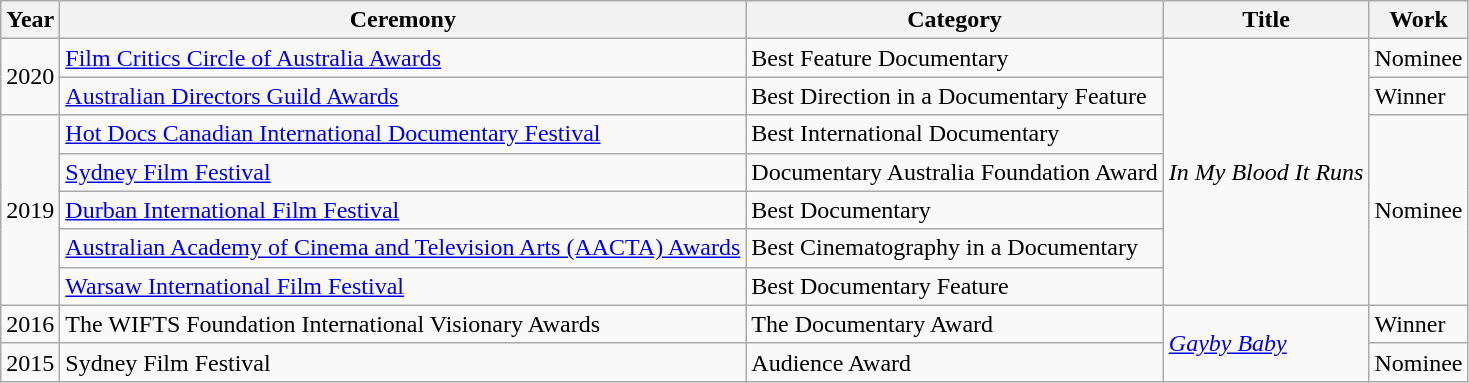<table class="wikitable sortable mw-collapsible">
<tr>
<th>Year</th>
<th>Ceremony</th>
<th>Category</th>
<th>Title</th>
<th>Work</th>
</tr>
<tr>
<td rowspan="2">2020</td>
<td><a href='#'>Film Critics Circle of Australia Awards</a></td>
<td>Best Feature Documentary</td>
<td rowspan="8"><em>In My Blood It Runs</em></td>
<td>Nominee</td>
</tr>
<tr>
<td><a href='#'>Australian Directors Guild Awards</a></td>
<td>Best Direction in a Documentary Feature</td>
<td>Winner</td>
</tr>
<tr>
<td rowspan="6">2019</td>
<td><a href='#'>Hot Docs Canadian International Documentary Festival</a></td>
<td>Best International Documentary</td>
<td rowspan="6">Nominee</td>
</tr>
<tr>
<td><a href='#'>Sydney Film Festival</a></td>
<td>Documentary Australia Foundation Award</td>
</tr>
<tr>
<td><a href='#'>Durban International Film Festival</a></td>
<td rowspan="2">Best Documentary</td>
</tr>
<tr>
<td rowspan="2"><a href='#'>Australian Academy of Cinema and Television Arts (AACTA) Awards</a></td>
</tr>
<tr>
<td>Best Cinematography in a Documentary</td>
</tr>
<tr>
<td><a href='#'>Warsaw International Film Festival</a></td>
<td>Best Documentary Feature</td>
</tr>
<tr>
<td>2016</td>
<td>The WIFTS Foundation International Visionary Awards</td>
<td>The Documentary Award</td>
<td rowspan="2"><em><a href='#'>Gayby Baby</a></em></td>
<td>Winner</td>
</tr>
<tr>
<td>2015</td>
<td>Sydney Film Festival</td>
<td>Audience Award</td>
<td>Nominee</td>
</tr>
</table>
